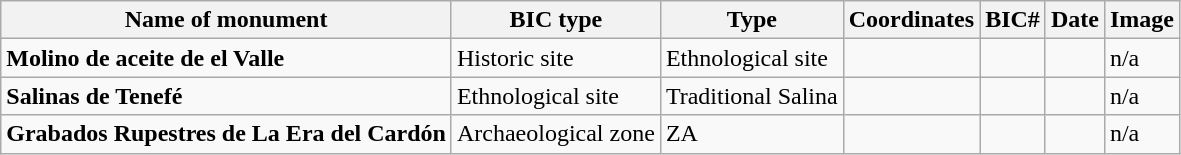<table class="wikitable">
<tr>
<th>Name of monument</th>
<th>BIC type</th>
<th>Type</th>
<th>Coordinates</th>
<th>BIC#</th>
<th>Date</th>
<th>Image</th>
</tr>
<tr>
<td><strong>Molino de aceite de el Valle</strong></td>
<td>Historic site</td>
<td>Ethnological site</td>
<td></td>
<td></td>
<td></td>
<td>n/a</td>
</tr>
<tr>
<td><strong>Salinas de Tenefé</strong></td>
<td>Ethnological site</td>
<td>Traditional Salina</td>
<td></td>
<td></td>
<td></td>
<td>n/a</td>
</tr>
<tr>
<td><strong>Grabados Rupestres de La Era del Cardón</strong></td>
<td>Archaeological zone</td>
<td>ZA</td>
<td></td>
<td></td>
<td></td>
<td>n/a</td>
</tr>
</table>
